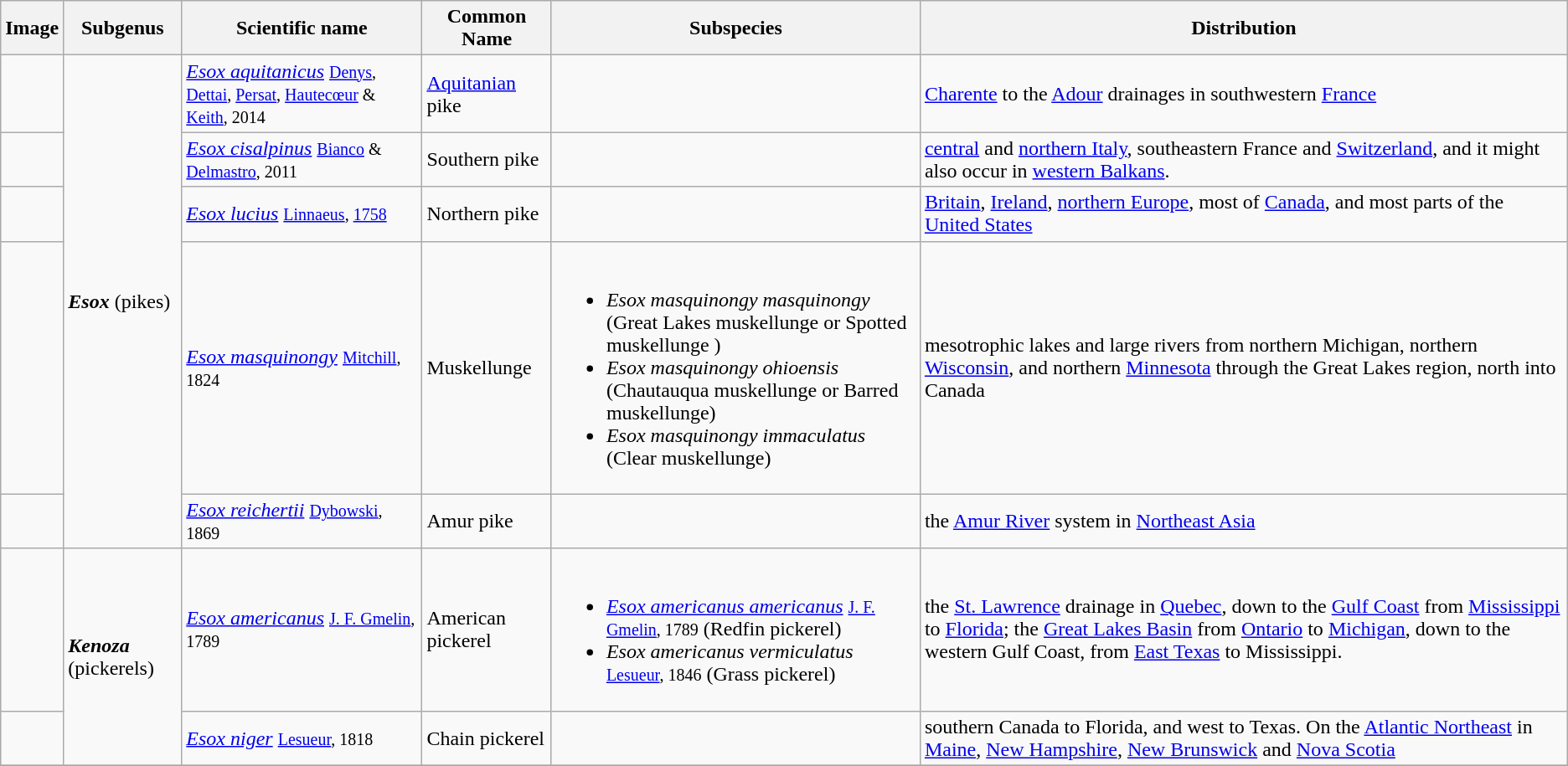<table class="wikitable">
<tr>
<th>Image</th>
<th>Subgenus</th>
<th>Scientific name</th>
<th>Common Name</th>
<th>Subspecies</th>
<th>Distribution</th>
</tr>
<tr>
<td></td>
<td rowspan="5"><strong><em>Esox</em></strong> (pikes)</td>
<td><em><a href='#'>Esox aquitanicus</a></em> <small><a href='#'>Denys</a>, <a href='#'>Dettai</a>, <a href='#'>Persat</a>, <a href='#'>Hautecœur</a> & <a href='#'>Keith</a>, 2014</small></td>
<td><a href='#'>Aquitanian</a> pike</td>
<td></td>
<td><a href='#'>Charente</a> to the <a href='#'>Adour</a> drainages in southwestern <a href='#'>France</a></td>
</tr>
<tr>
<td></td>
<td><em><a href='#'>Esox cisalpinus</a></em> <small><a href='#'>Bianco</a> & <a href='#'>Delmastro</a>, 2011</small></td>
<td>Southern pike</td>
<td></td>
<td><a href='#'>central</a> and <a href='#'>northern Italy</a>, southeastern France and <a href='#'>Switzerland</a>, and it might also occur in <a href='#'>western Balkans</a>.</td>
</tr>
<tr>
<td></td>
<td><em><a href='#'>Esox lucius</a></em> <small><a href='#'>Linnaeus</a>, <a href='#'>1758</a></small></td>
<td>Northern pike</td>
<td></td>
<td><a href='#'>Britain</a>, <a href='#'>Ireland</a>, <a href='#'>northern Europe</a>, most of <a href='#'>Canada</a>, and most parts of the <a href='#'>United States</a></td>
</tr>
<tr>
<td></td>
<td><em><a href='#'>Esox masquinongy</a></em> <small><a href='#'>Mitchill</a>, 1824</small></td>
<td>Muskellunge</td>
<td><br><ul><li><em>Esox masquinongy masquinongy</em> (Great Lakes muskellunge or Spotted muskellunge )</li><li><em>Esox masquinongy ohioensis</em> (Chautauqua muskellunge or Barred muskellunge)</li><li><em>Esox masquinongy immaculatus</em> (Clear muskellunge)</li></ul></td>
<td>mesotrophic lakes and large rivers from northern Michigan, northern <a href='#'>Wisconsin</a>, and northern <a href='#'>Minnesota</a> through the Great Lakes region, north into Canada</td>
</tr>
<tr>
<td></td>
<td><em><a href='#'>Esox reichertii</a></em> <small><a href='#'>Dybowski</a>, 1869</small></td>
<td>Amur pike</td>
<td></td>
<td>the <a href='#'>Amur River</a> system in <a href='#'>Northeast Asia</a></td>
</tr>
<tr>
<td></td>
<td rowspan="2"><strong><em>Kenoza</em></strong> (pickerels)</td>
<td><em><a href='#'>Esox americanus</a></em> <small><a href='#'>J. F. Gmelin</a>, 1789</small></td>
<td>American pickerel</td>
<td><br><ul><li><em><a href='#'>Esox americanus americanus</a></em> <small><a href='#'>J. F. Gmelin</a>, 1789</small> (Redfin pickerel)</li><li><em>Esox americanus vermiculatus</em> <small><a href='#'>Lesueur</a>, 1846</small> (Grass pickerel)</li></ul></td>
<td>the <a href='#'>St. Lawrence</a> drainage in <a href='#'>Quebec</a>, down to the <a href='#'>Gulf Coast</a> from <a href='#'>Mississippi</a> to <a href='#'>Florida</a>; the <a href='#'>Great Lakes Basin</a> from <a href='#'>Ontario</a> to <a href='#'>Michigan</a>, down to the western Gulf Coast, from <a href='#'>East Texas</a> to Mississippi.</td>
</tr>
<tr>
<td></td>
<td><em><a href='#'>Esox niger</a></em> <small><a href='#'>Lesueur</a>, 1818</small></td>
<td>Chain pickerel</td>
<td></td>
<td>southern Canada to Florida, and west to Texas. On the <a href='#'>Atlantic Northeast</a> in <a href='#'>Maine</a>, <a href='#'>New Hampshire</a>, <a href='#'>New Brunswick</a> and <a href='#'>Nova Scotia</a></td>
</tr>
<tr>
</tr>
</table>
